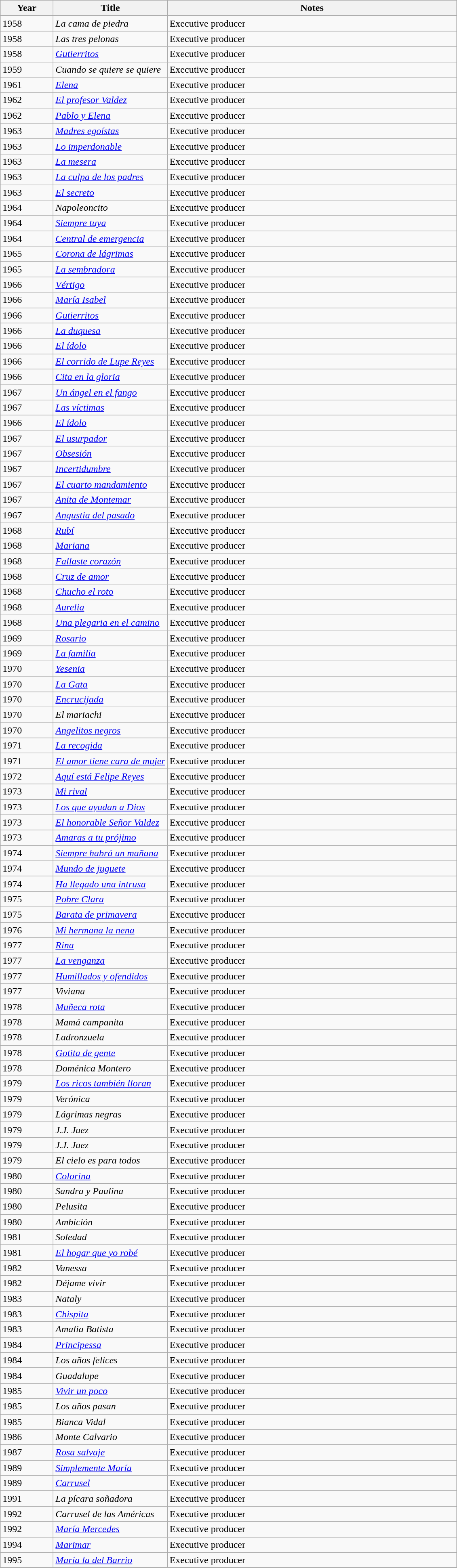<table class="wikitable sortable collapsible">
<tr>
<th width="80px" "text-align:center">Year</th>
<th width="25%">Title</th>
<th class="unsortable" width="*">Notes</th>
</tr>
<tr>
<td>1958</td>
<td><em>La cama de piedra</em></td>
<td>Executive producer</td>
</tr>
<tr>
<td>1958</td>
<td><em>Las tres pelonas</em></td>
<td>Executive producer</td>
</tr>
<tr>
<td>1958</td>
<td><em><a href='#'>Gutierritos</a></em></td>
<td>Executive producer</td>
</tr>
<tr>
<td>1959</td>
<td><em>Cuando se quiere se quiere</em></td>
<td>Executive producer</td>
</tr>
<tr>
<td>1961</td>
<td><em><a href='#'>Elena</a></em></td>
<td>Executive producer</td>
</tr>
<tr>
<td>1962</td>
<td><em><a href='#'>El profesor Valdez</a></em></td>
<td>Executive producer</td>
</tr>
<tr>
<td>1962</td>
<td><em><a href='#'>Pablo y Elena</a></em></td>
<td>Executive producer</td>
</tr>
<tr>
<td>1963</td>
<td><em><a href='#'>Madres egoístas</a></em></td>
<td>Executive producer</td>
</tr>
<tr>
<td>1963</td>
<td><em><a href='#'>Lo imperdonable</a></em></td>
<td>Executive producer</td>
</tr>
<tr>
<td>1963</td>
<td><em><a href='#'>La mesera</a></em></td>
<td>Executive producer</td>
</tr>
<tr>
<td>1963</td>
<td><em><a href='#'>La culpa de los padres</a></em></td>
<td>Executive producer</td>
</tr>
<tr>
<td>1963</td>
<td><em><a href='#'>El secreto</a></em></td>
<td>Executive producer</td>
</tr>
<tr>
<td>1964</td>
<td><em>Napoleoncito</em></td>
<td>Executive producer</td>
</tr>
<tr>
<td>1964</td>
<td><em><a href='#'>Siempre tuya</a></em></td>
<td>Executive producer</td>
</tr>
<tr>
<td>1964</td>
<td><em><a href='#'>Central de emergencia</a></em></td>
<td>Executive producer</td>
</tr>
<tr>
<td>1965</td>
<td><em><a href='#'>Corona de lágrimas</a></em></td>
<td>Executive producer</td>
</tr>
<tr>
<td>1965</td>
<td><em><a href='#'>La sembradora</a></em></td>
<td>Executive producer</td>
</tr>
<tr>
<td>1966</td>
<td><em><a href='#'>Vértigo</a></em></td>
<td>Executive producer</td>
</tr>
<tr>
<td>1966</td>
<td><em><a href='#'>María Isabel</a></em></td>
<td>Executive producer</td>
</tr>
<tr>
<td>1966</td>
<td><em><a href='#'>Gutierritos</a></em></td>
<td>Executive producer</td>
</tr>
<tr>
<td>1966</td>
<td><em><a href='#'>La duquesa</a></em></td>
<td>Executive producer</td>
</tr>
<tr>
<td>1966</td>
<td><em><a href='#'>El ídolo</a></em></td>
<td>Executive producer</td>
</tr>
<tr>
<td>1966</td>
<td><em><a href='#'>El corrido de Lupe Reyes</a></em></td>
<td>Executive producer</td>
</tr>
<tr>
<td>1966</td>
<td><em><a href='#'>Cita en la gloria</a></em></td>
<td>Executive producer</td>
</tr>
<tr>
<td>1967</td>
<td><em><a href='#'>Un ángel en el fango</a></em></td>
<td>Executive producer</td>
</tr>
<tr>
<td>1967</td>
<td><em><a href='#'>Las víctimas</a></em></td>
<td>Executive producer</td>
</tr>
<tr>
<td>1966</td>
<td><em><a href='#'>El ídolo</a></em></td>
<td>Executive producer</td>
</tr>
<tr>
<td>1967</td>
<td><em><a href='#'>El usurpador</a></em></td>
<td>Executive producer</td>
</tr>
<tr>
<td>1967</td>
<td><em><a href='#'>Obsesión</a></em></td>
<td>Executive producer</td>
</tr>
<tr>
<td>1967</td>
<td><em><a href='#'>Incertidumbre</a></em></td>
<td>Executive producer</td>
</tr>
<tr>
<td>1967</td>
<td><em><a href='#'>El cuarto mandamiento</a></em></td>
<td>Executive producer</td>
</tr>
<tr>
<td>1967</td>
<td><em><a href='#'>Anita de Montemar</a></em></td>
<td>Executive producer</td>
</tr>
<tr>
<td>1967</td>
<td><em><a href='#'>Angustia del pasado</a></em></td>
<td>Executive producer</td>
</tr>
<tr>
<td>1968</td>
<td><em><a href='#'>Rubí</a></em></td>
<td>Executive producer</td>
</tr>
<tr>
<td>1968</td>
<td><em><a href='#'>Mariana</a></em></td>
<td>Executive producer</td>
</tr>
<tr>
<td>1968</td>
<td><em><a href='#'>Fallaste corazón</a></em></td>
<td>Executive producer</td>
</tr>
<tr>
<td>1968</td>
<td><em><a href='#'>Cruz de amor</a></em></td>
<td>Executive producer</td>
</tr>
<tr>
<td>1968</td>
<td><em><a href='#'>Chucho el roto</a></em></td>
<td>Executive producer</td>
</tr>
<tr>
<td>1968</td>
<td><em><a href='#'>Aurelia</a></em></td>
<td>Executive producer</td>
</tr>
<tr>
<td>1968</td>
<td><em><a href='#'>Una plegaria en el camino</a></em></td>
<td>Executive producer</td>
</tr>
<tr>
<td>1969</td>
<td><em><a href='#'>Rosario</a></em></td>
<td>Executive producer</td>
</tr>
<tr>
<td>1969</td>
<td><em><a href='#'>La familia</a></em></td>
<td>Executive producer</td>
</tr>
<tr>
<td>1970</td>
<td><em><a href='#'>Yesenia</a></em></td>
<td>Executive producer</td>
</tr>
<tr>
<td>1970</td>
<td><em><a href='#'>La Gata</a></em></td>
<td>Executive producer</td>
</tr>
<tr>
<td>1970</td>
<td><em><a href='#'>Encrucijada</a></em></td>
<td>Executive producer</td>
</tr>
<tr>
<td>1970</td>
<td><em>El mariachi</em></td>
<td>Executive producer</td>
</tr>
<tr>
<td>1970</td>
<td><em><a href='#'>Angelitos negros</a></em></td>
<td>Executive producer</td>
</tr>
<tr>
<td>1971</td>
<td><em><a href='#'>La recogida</a></em></td>
<td>Executive producer</td>
</tr>
<tr>
<td>1971</td>
<td><em><a href='#'>El amor tiene cara de mujer</a></em></td>
<td>Executive producer</td>
</tr>
<tr>
<td>1972</td>
<td><em><a href='#'>Aquí está Felipe Reyes</a></em></td>
<td>Executive producer</td>
</tr>
<tr>
<td>1973</td>
<td><em><a href='#'>Mi rival</a></em></td>
<td>Executive producer</td>
</tr>
<tr>
<td>1973</td>
<td><em><a href='#'>Los que ayudan a Dios</a></em></td>
<td>Executive producer</td>
</tr>
<tr>
<td>1973</td>
<td><em><a href='#'>El honorable Señor Valdez</a></em></td>
<td>Executive producer</td>
</tr>
<tr>
<td>1973</td>
<td><em><a href='#'>Amaras a tu prójimo</a></em></td>
<td>Executive producer</td>
</tr>
<tr>
<td>1974</td>
<td><em><a href='#'>Siempre habrá un mañana</a></em></td>
<td>Executive producer</td>
</tr>
<tr>
<td>1974</td>
<td><em><a href='#'>Mundo de juguete</a></em></td>
<td>Executive producer</td>
</tr>
<tr>
<td>1974</td>
<td><em><a href='#'>Ha llegado una intrusa</a></em></td>
<td>Executive producer</td>
</tr>
<tr>
<td>1975</td>
<td><em><a href='#'>Pobre Clara</a></em></td>
<td>Executive producer</td>
</tr>
<tr>
<td>1975</td>
<td><em><a href='#'>Barata de primavera</a></em></td>
<td>Executive producer</td>
</tr>
<tr>
<td>1976</td>
<td><em><a href='#'>Mi hermana la nena</a></em></td>
<td>Executive producer</td>
</tr>
<tr>
<td>1977</td>
<td><em><a href='#'>Rina</a></em></td>
<td>Executive producer</td>
</tr>
<tr>
<td>1977</td>
<td><em><a href='#'>La venganza</a></em></td>
<td>Executive producer</td>
</tr>
<tr>
<td>1977</td>
<td><em><a href='#'>Humillados y ofendidos</a></em></td>
<td>Executive producer</td>
</tr>
<tr>
<td>1977</td>
<td><em>Viviana</em></td>
<td>Executive producer</td>
</tr>
<tr>
<td>1978</td>
<td><em><a href='#'>Muñeca rota</a></em></td>
<td>Executive producer</td>
</tr>
<tr>
<td>1978</td>
<td><em>Mamá campanita</em></td>
<td>Executive producer</td>
</tr>
<tr>
<td>1978</td>
<td><em>Ladronzuela</em></td>
<td>Executive producer</td>
</tr>
<tr>
<td>1978</td>
<td><em><a href='#'>Gotita de gente</a></em></td>
<td>Executive producer</td>
</tr>
<tr>
<td>1978</td>
<td><em>Doménica Montero</em></td>
<td>Executive producer</td>
</tr>
<tr>
<td>1979</td>
<td><em><a href='#'>Los ricos también lloran</a></em></td>
<td>Executive producer</td>
</tr>
<tr>
<td>1979</td>
<td><em>Verónica</em></td>
<td>Executive producer</td>
</tr>
<tr>
<td>1979</td>
<td><em>Lágrimas negras</em></td>
<td>Executive producer</td>
</tr>
<tr>
<td>1979</td>
<td><em>J.J. Juez</em></td>
<td>Executive producer</td>
</tr>
<tr>
<td>1979</td>
<td><em>J.J. Juez</em></td>
<td>Executive producer</td>
</tr>
<tr>
<td>1979</td>
<td><em>El cielo es para todos</em></td>
<td>Executive producer</td>
</tr>
<tr>
<td>1980</td>
<td><em><a href='#'>Colorina</a></em></td>
<td>Executive producer</td>
</tr>
<tr>
<td>1980</td>
<td><em>Sandra y Paulina</em></td>
<td>Executive producer</td>
</tr>
<tr>
<td>1980</td>
<td><em>Pelusita</em></td>
<td>Executive producer</td>
</tr>
<tr>
<td>1980</td>
<td><em>Ambición</em></td>
<td>Executive producer</td>
</tr>
<tr>
<td>1981</td>
<td><em>Soledad</em></td>
<td>Executive producer</td>
</tr>
<tr>
<td>1981</td>
<td><em><a href='#'>El hogar que yo robé</a></em></td>
<td>Executive producer</td>
</tr>
<tr>
<td>1982</td>
<td><em>Vanessa</em></td>
<td>Executive producer</td>
</tr>
<tr>
<td>1982</td>
<td><em>Déjame vivir</em></td>
<td>Executive producer</td>
</tr>
<tr>
<td>1983</td>
<td><em>Nataly</em></td>
<td>Executive producer</td>
</tr>
<tr>
<td>1983</td>
<td><em><a href='#'>Chispita</a></em></td>
<td>Executive producer</td>
</tr>
<tr>
<td>1983</td>
<td><em>Amalia Batista</em></td>
<td>Executive producer</td>
</tr>
<tr>
<td>1984</td>
<td><em><a href='#'>Principessa</a></em></td>
<td>Executive producer</td>
</tr>
<tr>
<td>1984</td>
<td><em>Los años felices</em></td>
<td>Executive producer</td>
</tr>
<tr>
<td>1984</td>
<td><em>Guadalupe</em></td>
<td>Executive producer</td>
</tr>
<tr>
<td>1985</td>
<td><em><a href='#'>Vivir un poco</a></em></td>
<td>Executive producer</td>
</tr>
<tr>
<td>1985</td>
<td><em>Los años pasan</em></td>
<td>Executive producer</td>
</tr>
<tr>
<td>1985</td>
<td><em>Bianca Vidal</em></td>
<td>Executive producer</td>
</tr>
<tr>
<td>1986</td>
<td><em>Monte Calvario</em></td>
<td>Executive producer</td>
</tr>
<tr>
<td>1987</td>
<td><em><a href='#'>Rosa salvaje</a></em></td>
<td>Executive producer</td>
</tr>
<tr>
<td>1989</td>
<td><em><a href='#'>Simplemente María</a></em></td>
<td>Executive producer</td>
</tr>
<tr>
<td>1989</td>
<td><em><a href='#'>Carrusel</a></em></td>
<td>Executive producer</td>
</tr>
<tr>
<td>1991</td>
<td><em>La pícara soñadora</em></td>
<td>Executive producer</td>
</tr>
<tr>
<td>1992</td>
<td><em>Carrusel de las Américas</em></td>
<td>Executive producer</td>
</tr>
<tr>
<td>1992</td>
<td><em><a href='#'>María Mercedes</a></em></td>
<td>Executive producer</td>
</tr>
<tr>
<td>1994</td>
<td><em><a href='#'>Marimar</a></em></td>
<td>Executive producer</td>
</tr>
<tr>
<td>1995</td>
<td><em><a href='#'>María la del Barrio</a></em></td>
<td>Executive producer</td>
</tr>
<tr>
</tr>
</table>
